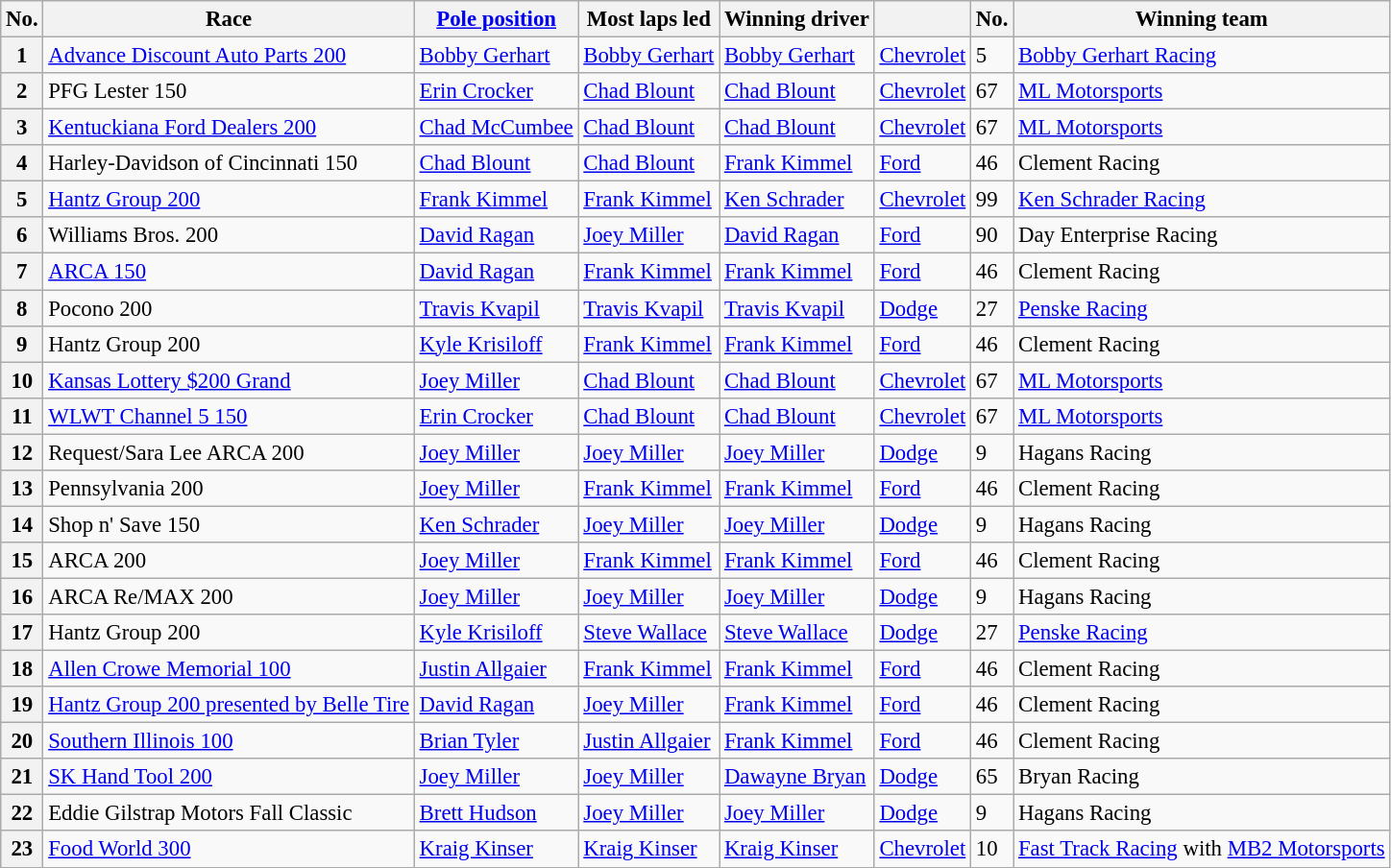<table class="wikitable" style="font-size:95%">
<tr>
<th>No.</th>
<th>Race</th>
<th><a href='#'>Pole position</a></th>
<th>Most laps led</th>
<th>Winning driver</th>
<th></th>
<th>No.</th>
<th>Winning team</th>
</tr>
<tr>
<th>1</th>
<td><a href='#'>Advance Discount Auto Parts 200</a></td>
<td><a href='#'>Bobby Gerhart</a></td>
<td><a href='#'>Bobby Gerhart</a></td>
<td><a href='#'>Bobby Gerhart</a></td>
<td><a href='#'>Chevrolet</a></td>
<td>5</td>
<td><a href='#'>Bobby Gerhart Racing</a></td>
</tr>
<tr>
<th>2</th>
<td>PFG Lester 150</td>
<td><a href='#'>Erin Crocker</a></td>
<td><a href='#'>Chad Blount</a></td>
<td><a href='#'>Chad Blount</a></td>
<td><a href='#'>Chevrolet</a></td>
<td>67</td>
<td><a href='#'>ML Motorsports</a></td>
</tr>
<tr>
<th>3</th>
<td><a href='#'>Kentuckiana Ford Dealers 200</a></td>
<td><a href='#'>Chad McCumbee</a></td>
<td><a href='#'>Chad Blount</a></td>
<td><a href='#'>Chad Blount</a></td>
<td><a href='#'>Chevrolet</a></td>
<td>67</td>
<td><a href='#'>ML Motorsports</a></td>
</tr>
<tr>
<th>4</th>
<td>Harley-Davidson of Cincinnati 150</td>
<td><a href='#'>Chad Blount</a></td>
<td><a href='#'>Chad Blount</a></td>
<td><a href='#'>Frank Kimmel</a></td>
<td><a href='#'>Ford</a></td>
<td>46</td>
<td>Clement Racing</td>
</tr>
<tr>
<th>5</th>
<td><a href='#'>Hantz Group 200</a></td>
<td><a href='#'>Frank Kimmel</a></td>
<td><a href='#'>Frank Kimmel</a></td>
<td><a href='#'>Ken Schrader</a></td>
<td><a href='#'>Chevrolet</a></td>
<td>99</td>
<td><a href='#'>Ken Schrader Racing</a></td>
</tr>
<tr>
<th>6</th>
<td>Williams Bros. 200</td>
<td><a href='#'>David Ragan</a></td>
<td><a href='#'>Joey Miller</a></td>
<td><a href='#'>David Ragan</a></td>
<td><a href='#'>Ford</a></td>
<td>90</td>
<td>Day Enterprise Racing</td>
</tr>
<tr>
<th>7</th>
<td><a href='#'>ARCA 150</a></td>
<td><a href='#'>David Ragan</a></td>
<td><a href='#'>Frank Kimmel</a></td>
<td><a href='#'>Frank Kimmel</a></td>
<td><a href='#'>Ford</a></td>
<td>46</td>
<td>Clement Racing</td>
</tr>
<tr>
<th>8</th>
<td>Pocono 200</td>
<td><a href='#'>Travis Kvapil</a></td>
<td><a href='#'>Travis Kvapil</a></td>
<td><a href='#'>Travis Kvapil</a></td>
<td><a href='#'>Dodge</a></td>
<td>27</td>
<td><a href='#'>Penske Racing</a></td>
</tr>
<tr>
<th>9</th>
<td>Hantz Group 200</td>
<td><a href='#'>Kyle Krisiloff</a></td>
<td><a href='#'>Frank Kimmel</a></td>
<td><a href='#'>Frank Kimmel</a></td>
<td><a href='#'>Ford</a></td>
<td>46</td>
<td>Clement Racing</td>
</tr>
<tr>
<th>10</th>
<td><a href='#'>Kansas Lottery $200 Grand</a></td>
<td><a href='#'>Joey Miller</a></td>
<td><a href='#'>Chad Blount</a></td>
<td><a href='#'>Chad Blount</a></td>
<td><a href='#'>Chevrolet</a></td>
<td>67</td>
<td><a href='#'>ML Motorsports</a></td>
</tr>
<tr>
<th>11</th>
<td><a href='#'>WLWT Channel 5 150</a></td>
<td><a href='#'>Erin Crocker</a></td>
<td><a href='#'>Chad Blount</a></td>
<td><a href='#'>Chad Blount</a></td>
<td><a href='#'>Chevrolet</a></td>
<td>67</td>
<td><a href='#'>ML Motorsports</a></td>
</tr>
<tr>
<th>12</th>
<td>Request/Sara Lee ARCA 200</td>
<td><a href='#'>Joey Miller</a></td>
<td><a href='#'>Joey Miller</a></td>
<td><a href='#'>Joey Miller</a></td>
<td><a href='#'>Dodge</a></td>
<td>9</td>
<td>Hagans Racing</td>
</tr>
<tr>
<th>13</th>
<td>Pennsylvania 200</td>
<td><a href='#'>Joey Miller</a></td>
<td><a href='#'>Frank Kimmel</a></td>
<td><a href='#'>Frank Kimmel</a></td>
<td><a href='#'>Ford</a></td>
<td>46</td>
<td>Clement Racing</td>
</tr>
<tr>
<th>14</th>
<td>Shop n' Save 150</td>
<td><a href='#'>Ken Schrader</a></td>
<td><a href='#'>Joey Miller</a></td>
<td><a href='#'>Joey Miller</a></td>
<td><a href='#'>Dodge</a></td>
<td>9</td>
<td>Hagans Racing</td>
</tr>
<tr>
<th>15</th>
<td>ARCA 200</td>
<td><a href='#'>Joey Miller</a></td>
<td><a href='#'>Frank Kimmel</a></td>
<td><a href='#'>Frank Kimmel</a></td>
<td><a href='#'>Ford</a></td>
<td>46</td>
<td>Clement Racing</td>
</tr>
<tr>
<th>16</th>
<td>ARCA Re/MAX 200</td>
<td><a href='#'>Joey Miller</a></td>
<td><a href='#'>Joey Miller</a></td>
<td><a href='#'>Joey Miller</a></td>
<td><a href='#'>Dodge</a></td>
<td>9</td>
<td>Hagans Racing</td>
</tr>
<tr>
<th>17</th>
<td>Hantz Group 200</td>
<td><a href='#'>Kyle Krisiloff</a></td>
<td><a href='#'>Steve Wallace</a></td>
<td><a href='#'>Steve Wallace</a></td>
<td><a href='#'>Dodge</a></td>
<td>27</td>
<td><a href='#'>Penske Racing</a></td>
</tr>
<tr>
<th>18</th>
<td><a href='#'>Allen Crowe Memorial 100</a></td>
<td><a href='#'>Justin Allgaier</a></td>
<td><a href='#'>Frank Kimmel</a></td>
<td><a href='#'>Frank Kimmel</a></td>
<td><a href='#'>Ford</a></td>
<td>46</td>
<td>Clement Racing</td>
</tr>
<tr>
<th>19</th>
<td><a href='#'>Hantz Group 200 presented by Belle Tire</a></td>
<td><a href='#'>David Ragan</a></td>
<td><a href='#'>Joey Miller</a></td>
<td><a href='#'>Frank Kimmel</a></td>
<td><a href='#'>Ford</a></td>
<td>46</td>
<td>Clement Racing</td>
</tr>
<tr>
<th>20</th>
<td><a href='#'>Southern Illinois 100</a></td>
<td><a href='#'>Brian Tyler</a></td>
<td><a href='#'>Justin Allgaier</a></td>
<td><a href='#'>Frank Kimmel</a></td>
<td><a href='#'>Ford</a></td>
<td>46</td>
<td>Clement Racing</td>
</tr>
<tr>
<th>21</th>
<td><a href='#'>SK Hand Tool 200</a></td>
<td><a href='#'>Joey Miller</a></td>
<td><a href='#'>Joey Miller</a></td>
<td><a href='#'>Dawayne Bryan</a></td>
<td><a href='#'>Dodge</a></td>
<td>65</td>
<td>Bryan Racing</td>
</tr>
<tr>
<th>22</th>
<td>Eddie Gilstrap Motors Fall Classic</td>
<td><a href='#'>Brett Hudson</a></td>
<td><a href='#'>Joey Miller</a></td>
<td><a href='#'>Joey Miller</a></td>
<td><a href='#'>Dodge</a></td>
<td>9</td>
<td>Hagans Racing</td>
</tr>
<tr>
<th>23</th>
<td><a href='#'>Food World 300</a></td>
<td><a href='#'>Kraig Kinser</a></td>
<td><a href='#'>Kraig Kinser</a></td>
<td><a href='#'>Kraig Kinser</a></td>
<td><a href='#'>Chevrolet</a></td>
<td>10</td>
<td><a href='#'>Fast Track Racing</a> with <a href='#'>MB2 Motorsports</a></td>
</tr>
</table>
